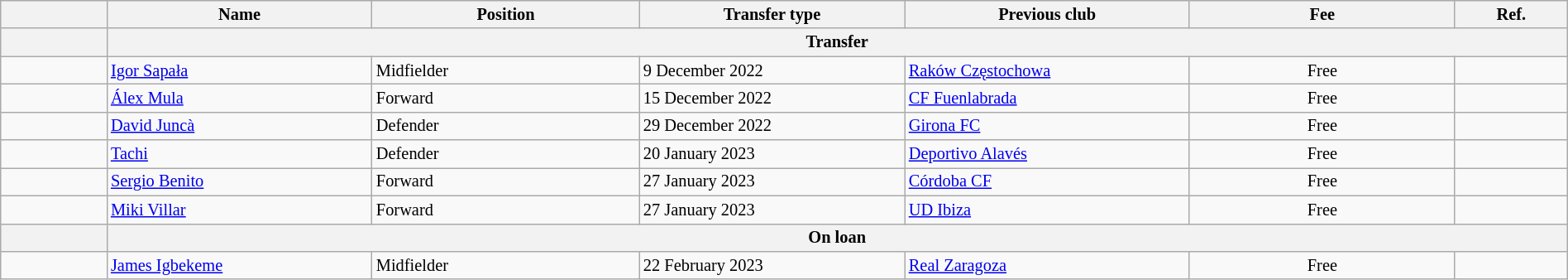<table class="wikitable" style="width:100%; font-size:85%;">
<tr>
<th width="2%"></th>
<th width="5%">Name</th>
<th width="5%">Position</th>
<th width="5%">Transfer type</th>
<th width="5%">Previous club</th>
<th width="5%">Fee</th>
<th width="2%">Ref.</th>
</tr>
<tr>
<th></th>
<th colspan=6>Transfer</th>
</tr>
<tr>
<td align=center></td>
<td align=left> <a href='#'>Igor Sapała</a></td>
<td align=left>Midfielder</td>
<td align=left>9 December 2022</td>
<td align=left> <a href='#'>Raków Częstochowa</a></td>
<td align=center>Free</td>
<td></td>
</tr>
<tr>
<td align=center></td>
<td align=left> <a href='#'>Álex Mula</a></td>
<td align=left>Forward</td>
<td align=left>15 December 2022</td>
<td align=left> <a href='#'>CF Fuenlabrada</a></td>
<td align=center>Free</td>
<td></td>
</tr>
<tr>
<td align=center></td>
<td align=left> <a href='#'>David Juncà</a></td>
<td align=left>Defender</td>
<td align=left>29 December 2022</td>
<td align=left> <a href='#'>Girona FC</a></td>
<td align=center>Free</td>
<td></td>
</tr>
<tr>
<td align=center></td>
<td align=left> <a href='#'>Tachi</a></td>
<td align=left>Defender</td>
<td align=left>20 January 2023</td>
<td align=left> <a href='#'>Deportivo Alavés</a></td>
<td align=center>Free</td>
<td></td>
</tr>
<tr>
<td align=center></td>
<td align=left> <a href='#'>Sergio Benito</a></td>
<td align=left>Forward</td>
<td align=left>27 January 2023</td>
<td align=left> <a href='#'>Córdoba CF</a></td>
<td align=center>Free</td>
<td></td>
</tr>
<tr>
<td align=center></td>
<td align=left> <a href='#'>Miki Villar</a></td>
<td align=left>Forward</td>
<td align=left>27 January 2023</td>
<td align=left> <a href='#'>UD Ibiza</a></td>
<td align=center>Free</td>
<td></td>
</tr>
<tr>
<th></th>
<th colspan=6>On loan</th>
</tr>
<tr>
<td align=center></td>
<td align=left> <a href='#'>James Igbekeme</a></td>
<td align=left>Midfielder</td>
<td align=left>22 February 2023</td>
<td align=left> <a href='#'>Real Zaragoza</a></td>
<td align=center>Free</td>
<td></td>
</tr>
</table>
